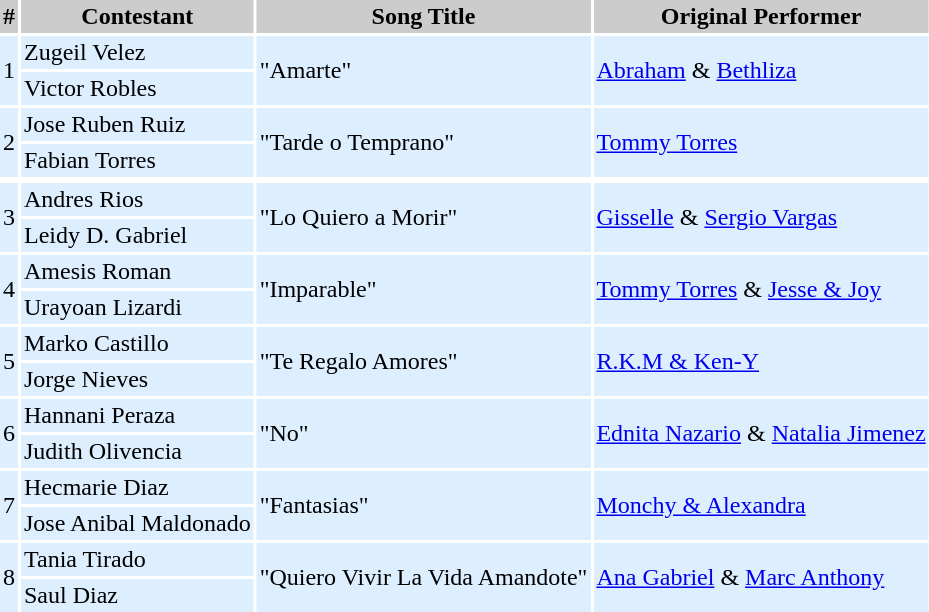<table cellpadding=2 cellspacing=2>
<tr bgcolor=#cccccc>
<th>#</th>
<th>Contestant</th>
<th>Song Title</th>
<th>Original Performer</th>
</tr>
<tr bgcolor=#DDEEFF>
<td rowspan="2" align=center>1</td>
<td>Zugeil Velez</td>
<td rowspan="2">"Amarte"</td>
<td rowspan="2"><a href='#'>Abraham</a> & <a href='#'>Bethliza</a></td>
</tr>
<tr bgcolor=#DDEEFF>
<td>Victor Robles</td>
</tr>
<tr bgcolor=#DDEEFF>
<td rowspan="2" align=center>2</td>
<td>Jose Ruben Ruiz</td>
<td rowspan="2">"Tarde o Temprano"</td>
<td rowspan="2"><a href='#'>Tommy Torres</a></td>
</tr>
<tr bgcolor=#DDEEFF>
<td>Fabian Torres</td>
</tr>
<tr bgcolor=#DDEEFF>
</tr>
<tr bgcolor=#DDEEFF>
<td rowspan="2" align=center>3</td>
<td>Andres Rios</td>
<td rowspan="2">"Lo Quiero a Morir"</td>
<td rowspan="2"><a href='#'>Gisselle</a> & <a href='#'>Sergio Vargas</a></td>
</tr>
<tr bgcolor=#DDEEFF>
<td>Leidy D. Gabriel</td>
</tr>
<tr bgcolor=#DDEEFF>
<td rowspan="2" align=center>4</td>
<td>Amesis Roman</td>
<td rowspan="2">"Imparable"</td>
<td rowspan="2"><a href='#'>Tommy Torres</a> & <a href='#'>Jesse & Joy</a></td>
</tr>
<tr bgcolor=#DDEEFF>
<td>Urayoan Lizardi</td>
</tr>
<tr bgcolor=#DDEEFF>
<td rowspan="2" align=center>5</td>
<td>Marko Castillo</td>
<td rowspan="2">"Te Regalo Amores"</td>
<td rowspan="2"><a href='#'>R.K.M & Ken-Y</a></td>
</tr>
<tr bgcolor=#DDEEFF>
<td>Jorge Nieves</td>
</tr>
<tr bgcolor=#DDEEFF>
<td rowspan="2" align=center>6</td>
<td>Hannani Peraza</td>
<td rowspan="2">"No"</td>
<td rowspan="2"><a href='#'>Ednita Nazario</a> & <a href='#'>Natalia Jimenez</a></td>
</tr>
<tr bgcolor=#DDEEFF>
<td>Judith Olivencia</td>
</tr>
<tr bgcolor=#DDEEFF>
<td rowspan="2" align=center>7</td>
<td>Hecmarie Diaz</td>
<td rowspan="2">"Fantasias"</td>
<td rowspan="2"><a href='#'>Monchy & Alexandra</a></td>
</tr>
<tr bgcolor=#DDEEFF>
<td>Jose Anibal Maldonado</td>
</tr>
<tr bgcolor=#DDEEFF>
<td rowspan="2" align=center>8</td>
<td>Tania Tirado</td>
<td rowspan="2">"Quiero Vivir La Vida Amandote"</td>
<td rowspan="2"><a href='#'>Ana Gabriel</a> & <a href='#'>Marc Anthony</a></td>
</tr>
<tr bgcolor=#DDEEFF>
<td>Saul Diaz</td>
</tr>
<tr bgcolor=#DDEEFF>
</tr>
</table>
